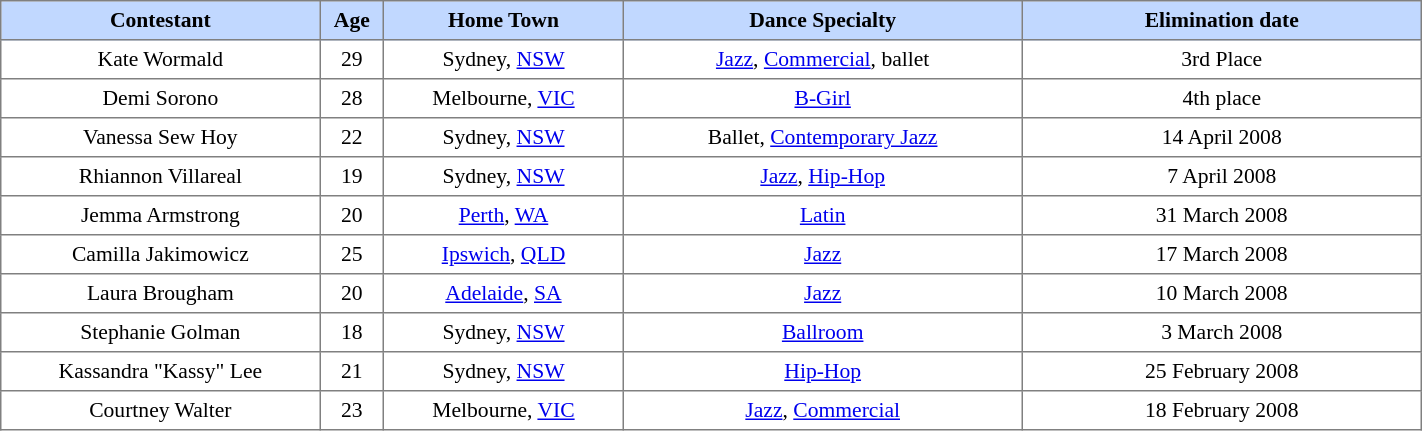<table border="1" cellpadding="4" cellspacing="0"  style="text-align:center; font-size:90%; border-collapse:collapse; width:75%;">
<tr style="background:#C1D8FF;">
<th style="width:20%;">Contestant</th>
<th style="width:4%; text-align:center;">Age</th>
<th style="width:15%;">Home Town</th>
<th style="width:25%;">Dance Specialty</th>
<th style="width:25%;">Elimination date</th>
</tr>
<tr>
<td>Kate Wormald</td>
<td>29</td>
<td>Sydney, <a href='#'>NSW</a></td>
<td><a href='#'>Jazz</a>, <a href='#'>Commercial</a>, ballet</td>
<td>3rd Place</td>
</tr>
<tr>
<td>Demi Sorono</td>
<td>28</td>
<td>Melbourne, <a href='#'>VIC</a></td>
<td><a href='#'>B-Girl</a></td>
<td>4th place</td>
</tr>
<tr>
<td>Vanessa Sew Hoy</td>
<td>22</td>
<td>Sydney, <a href='#'>NSW</a></td>
<td>Ballet, <a href='#'>Contemporary Jazz</a></td>
<td>14 April 2008</td>
</tr>
<tr>
<td>Rhiannon Villareal</td>
<td>19</td>
<td>Sydney, <a href='#'>NSW</a></td>
<td><a href='#'>Jazz</a>, <a href='#'>Hip-Hop</a></td>
<td>7 April 2008</td>
</tr>
<tr>
<td>Jemma Armstrong</td>
<td>20</td>
<td><a href='#'>Perth</a>, <a href='#'>WA</a></td>
<td><a href='#'>Latin</a></td>
<td>31 March 2008</td>
</tr>
<tr>
<td>Camilla Jakimowicz</td>
<td>25</td>
<td><a href='#'>Ipswich</a>, <a href='#'>QLD</a></td>
<td><a href='#'>Jazz</a></td>
<td>17 March 2008</td>
</tr>
<tr>
<td>Laura Brougham</td>
<td>20</td>
<td><a href='#'>Adelaide</a>, <a href='#'>SA</a></td>
<td><a href='#'>Jazz</a></td>
<td>10 March 2008</td>
</tr>
<tr>
<td>Stephanie Golman</td>
<td>18</td>
<td>Sydney, <a href='#'>NSW</a></td>
<td><a href='#'>Ballroom</a></td>
<td>3 March 2008</td>
</tr>
<tr>
<td>Kassandra "Kassy" Lee</td>
<td>21</td>
<td>Sydney, <a href='#'>NSW</a></td>
<td><a href='#'>Hip-Hop</a></td>
<td>25 February 2008</td>
</tr>
<tr>
<td>Courtney Walter</td>
<td>23</td>
<td>Melbourne, <a href='#'>VIC</a></td>
<td><a href='#'>Jazz</a>, <a href='#'>Commercial</a></td>
<td>18 February 2008</td>
</tr>
</table>
